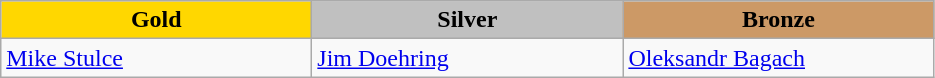<table class="wikitable" style="text-align:left">
<tr align="center">
<td width=200 bgcolor=gold><strong>Gold</strong></td>
<td width=200 bgcolor=silver><strong>Silver</strong></td>
<td width=200 bgcolor=CC9966><strong>Bronze</strong></td>
</tr>
<tr>
<td><a href='#'>Mike Stulce</a><br><em></em></td>
<td><a href='#'>Jim Doehring</a><br><em></em></td>
<td><a href='#'>Oleksandr Bagach</a><br><em></em></td>
</tr>
</table>
